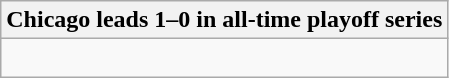<table class="wikitable collapsible collapsed">
<tr>
<th>Chicago leads 1–0 in all-time playoff series</th>
</tr>
<tr>
<td><br></td>
</tr>
</table>
